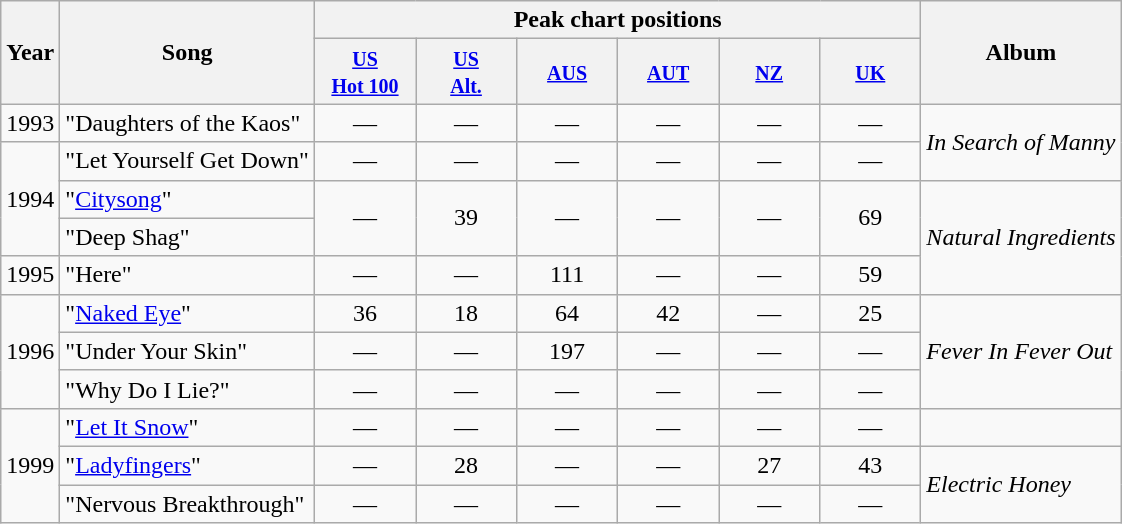<table class="wikitable">
<tr>
<th align=center rowspan=2>Year</th>
<th align=center rowspan=2>Song</th>
<th align=center colspan=6>Peak chart positions</th>
<th align=center rowspan=2>Album</th>
</tr>
<tr>
<th width=60><small><a href='#'>US<br>Hot 100</a></small><br></th>
<th width=60><small><a href='#'>US<br>Alt.</a></small><br></th>
<th width=60><small><a href='#'>AUS</a></small><br></th>
<th width=60><small><a href='#'>AUT</a></small><br></th>
<th width=60><small><a href='#'>NZ</a></small><br></th>
<th width=60><small><a href='#'>UK</a></small><br></th>
</tr>
<tr>
<td valign=center>1993</td>
<td valign=top>"Daughters of the Kaos"</td>
<td align=center valign=center>—</td>
<td align=center valign=center>—</td>
<td align=center valign=center>—</td>
<td align=center valign=center>—</td>
<td align=center valign=center>—</td>
<td align=center valign=center>—</td>
<td valign=center rowspan=2><em>In Search of Manny</em></td>
</tr>
<tr>
<td valign=center rowspan=3>1994</td>
<td valign=top>"Let Yourself Get Down"</td>
<td align=center valign=center>—</td>
<td align=center valign=center>—</td>
<td align=center valign=center>—</td>
<td align=center valign=center>—</td>
<td align=center valign=center>—</td>
<td align=center valign=center>—</td>
</tr>
<tr>
<td valign=top>"<a href='#'>Citysong</a>"</td>
<td align=center valign=center rowspan=2>—</td>
<td align=center valign=center rowspan=2>39</td>
<td align=center valign=center rowspan=2>—</td>
<td align=center valign=center rowspan=2>—</td>
<td align=center valign=center rowspan=2>—</td>
<td align=center valign=center rowspan=2>69</td>
<td valign=center rowspan=3><em>Natural Ingredients</em></td>
</tr>
<tr>
<td valign=top>"Deep Shag"</td>
</tr>
<tr>
<td valign=center>1995</td>
<td valign=top>"Here"</td>
<td align=center valign=center>—</td>
<td align=center valign=center>—</td>
<td align=center valign=center>111</td>
<td align=center valign=center>—</td>
<td align=center valign=center>—</td>
<td align=center valign=center>59</td>
</tr>
<tr>
<td rowspan="3" valign="center">1996</td>
<td valign=top>"<a href='#'>Naked Eye</a>"</td>
<td align=center valign=center>36</td>
<td align=center valign=center>18</td>
<td align=center valign=center>64</td>
<td align=center valign=center>42</td>
<td align=center valign=center>—</td>
<td align=center valign=center>25</td>
<td valign=center rowspan=3><em>Fever In Fever Out</em></td>
</tr>
<tr>
<td valign=top>"Under Your Skin"</td>
<td align=center valign=center>—</td>
<td align=center valign=center>—</td>
<td align=center valign=center>197</td>
<td align=center valign=center>—</td>
<td align=center valign=center>—</td>
<td align=center valign=center>—</td>
</tr>
<tr>
<td valign=top>"Why Do I Lie?"</td>
<td align=center valign=center>—</td>
<td align=center valign=center>—</td>
<td align=center valign=center>—</td>
<td align=center valign=center>—</td>
<td align=center valign=center>—</td>
<td align=center valign=center>—</td>
</tr>
<tr>
<td valign=center rowspan=3>1999</td>
<td valign=top>"<a href='#'>Let It Snow</a>"</td>
<td align=center valign=center>—</td>
<td align=center valign=center>—</td>
<td align=center valign=center>—</td>
<td align=center valign=center>—</td>
<td align=center valign=center>—</td>
<td align=center valign=center>—</td>
<td></td>
</tr>
<tr>
<td valign=top>"<a href='#'>Ladyfingers</a>"</td>
<td align=center valign=center>—</td>
<td align=center valign=center>28</td>
<td align=center valign=center>—</td>
<td align=center valign=center>—</td>
<td align=center valign=center>27</td>
<td align=center valign=center>43</td>
<td valign=center rowspan=2><em>Electric Honey</em></td>
</tr>
<tr>
<td valign=top>"Nervous Breakthrough"</td>
<td align=center valign=center>—</td>
<td align=center valign=center>—</td>
<td align=center valign=center>—</td>
<td align=center valign=center>—</td>
<td align=center valign=center>—</td>
<td align=center valign=center>—</td>
</tr>
</table>
